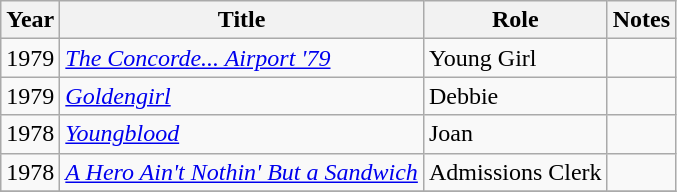<table class="wikitable sortable">
<tr>
<th>Year</th>
<th>Title</th>
<th>Role</th>
<th class="unsortable">Notes</th>
</tr>
<tr>
<td>1979</td>
<td><em><a href='#'>The Concorde... Airport '79</a></em></td>
<td>Young Girl</td>
<td></td>
</tr>
<tr>
<td>1979</td>
<td><em><a href='#'>Goldengirl</a></em></td>
<td>Debbie</td>
<td></td>
</tr>
<tr>
<td>1978</td>
<td><em><a href='#'>Youngblood</a></em></td>
<td>Joan</td>
<td></td>
</tr>
<tr>
<td>1978</td>
<td><em><a href='#'>A Hero Ain't Nothin' But a Sandwich</a></em></td>
<td>Admissions Clerk</td>
<td></td>
</tr>
<tr>
</tr>
</table>
